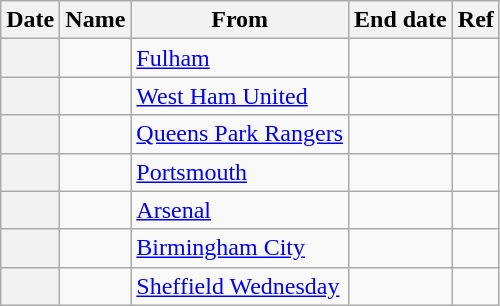<table class="wikitable sortable plainrowheaders">
<tr>
<th scope=col>Date</th>
<th scope=col>Name</th>
<th scope=col>From</th>
<th scope=col>End date</th>
<th scope=col class=unsortable>Ref</th>
</tr>
<tr>
<th scope=row></th>
<td></td>
<td><a href='#'>Fulham</a></td>
<td></td>
<td></td>
</tr>
<tr>
<th scope=row></th>
<td></td>
<td><a href='#'>West Ham United</a></td>
<td></td>
<td><div></div></td>
</tr>
<tr>
<th scope=row></th>
<td></td>
<td><a href='#'>Queens Park Rangers</a></td>
<td></td>
<td></td>
</tr>
<tr>
<th scope=row></th>
<td></td>
<td><a href='#'>Portsmouth</a></td>
<td></td>
<td></td>
</tr>
<tr>
<th scope=row></th>
<td></td>
<td><a href='#'>Arsenal</a></td>
<td></td>
<td><div></div></td>
</tr>
<tr>
<th scope=row></th>
<td></td>
<td><a href='#'>Birmingham City</a></td>
<td></td>
<td></td>
</tr>
<tr>
<th scope=row></th>
<td></td>
<td><a href='#'>Sheffield Wednesday</a></td>
<td></td>
<td></td>
</tr>
</table>
